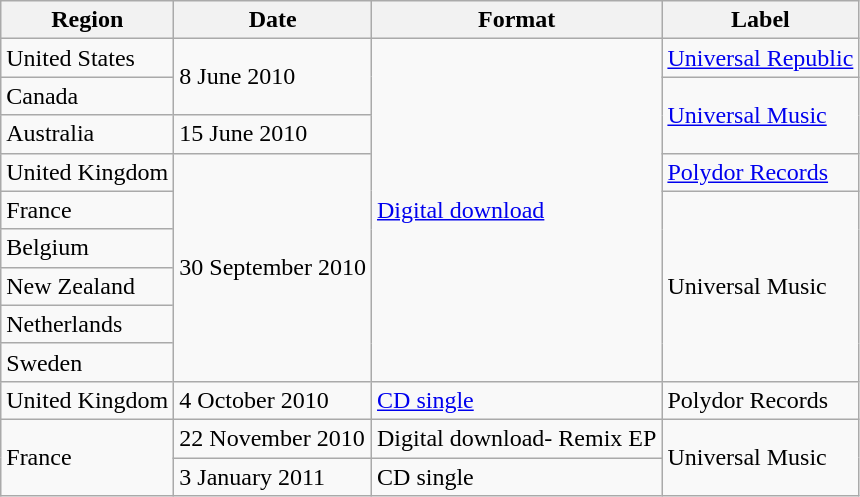<table class="wikitable">
<tr>
<th>Region</th>
<th>Date</th>
<th>Format</th>
<th>Label</th>
</tr>
<tr>
<td>United States</td>
<td rowspan="2">8 June 2010</td>
<td rowspan="9"><a href='#'>Digital download</a></td>
<td><a href='#'>Universal Republic</a></td>
</tr>
<tr>
<td>Canada</td>
<td rowspan="2"><a href='#'>Universal Music</a></td>
</tr>
<tr>
<td>Australia</td>
<td>15 June 2010</td>
</tr>
<tr>
<td>United Kingdom</td>
<td rowspan="6">30 September 2010</td>
<td><a href='#'>Polydor Records</a></td>
</tr>
<tr>
<td>France</td>
<td rowspan="5">Universal Music</td>
</tr>
<tr>
<td>Belgium</td>
</tr>
<tr>
<td>New Zealand</td>
</tr>
<tr>
<td>Netherlands</td>
</tr>
<tr>
<td>Sweden</td>
</tr>
<tr>
<td>United Kingdom</td>
<td>4 October 2010</td>
<td><a href='#'>CD single</a></td>
<td>Polydor Records</td>
</tr>
<tr>
<td rowspan="2">France</td>
<td>22 November 2010</td>
<td>Digital download- Remix EP</td>
<td rowspan="2">Universal Music</td>
</tr>
<tr>
<td>3 January 2011</td>
<td>CD single</td>
</tr>
</table>
